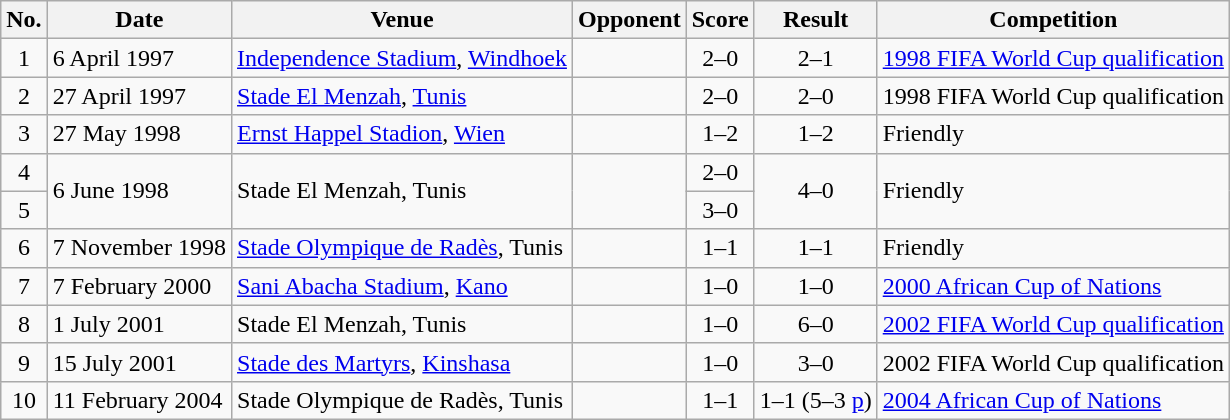<table class="wikitable sortable">
<tr>
<th scope="col">No.</th>
<th scope="col">Date</th>
<th scope="col">Venue</th>
<th scope="col">Opponent</th>
<th scope="col">Score</th>
<th scope="col">Result</th>
<th scope="col">Competition</th>
</tr>
<tr>
<td align="center">1</td>
<td>6 April 1997</td>
<td><a href='#'>Independence Stadium</a>, <a href='#'>Windhoek</a></td>
<td></td>
<td align="center">2–0</td>
<td align="center">2–1</td>
<td><a href='#'>1998 FIFA World Cup qualification</a></td>
</tr>
<tr>
<td align="center">2</td>
<td>27 April 1997</td>
<td><a href='#'>Stade El Menzah</a>, <a href='#'>Tunis</a></td>
<td></td>
<td align="center">2–0</td>
<td align="center">2–0</td>
<td>1998 FIFA World Cup qualification</td>
</tr>
<tr>
<td align="center">3</td>
<td>27 May 1998</td>
<td><a href='#'>Ernst Happel Stadion</a>, <a href='#'>Wien</a></td>
<td></td>
<td align="center">1–2</td>
<td align="center">1–2</td>
<td>Friendly</td>
</tr>
<tr>
<td align="center">4</td>
<td rowspan="2">6 June 1998</td>
<td rowspan="2">Stade El Menzah, Tunis</td>
<td rowspan="2"></td>
<td align="center">2–0</td>
<td rowspan="2" align="center">4–0</td>
<td rowspan="2">Friendly</td>
</tr>
<tr>
<td align="center">5</td>
<td align="center">3–0</td>
</tr>
<tr>
<td align="center">6</td>
<td>7 November 1998</td>
<td><a href='#'>Stade Olympique de Radès</a>, Tunis</td>
<td></td>
<td align="center">1–1</td>
<td align="center">1–1</td>
<td>Friendly</td>
</tr>
<tr>
<td align="center">7</td>
<td>7 February 2000</td>
<td><a href='#'>Sani Abacha Stadium</a>, <a href='#'>Kano</a></td>
<td></td>
<td align="center">1–0</td>
<td align="center">1–0</td>
<td><a href='#'>2000 African Cup of Nations</a></td>
</tr>
<tr>
<td align="center">8</td>
<td>1 July 2001</td>
<td>Stade El Menzah, Tunis</td>
<td></td>
<td align="center">1–0</td>
<td align="center">6–0</td>
<td><a href='#'>2002 FIFA World Cup qualification</a></td>
</tr>
<tr>
<td align="center">9</td>
<td>15 July 2001</td>
<td><a href='#'>Stade des Martyrs</a>, <a href='#'>Kinshasa</a></td>
<td></td>
<td align="center">1–0</td>
<td align="center">3–0</td>
<td>2002 FIFA World Cup qualification</td>
</tr>
<tr>
<td align="center">10</td>
<td>11 February 2004</td>
<td>Stade Olympique de Radès, Tunis</td>
<td></td>
<td align="center">1–1</td>
<td align="center">1–1 (5–3 <a href='#'>p</a>)</td>
<td><a href='#'>2004 African Cup of Nations</a></td>
</tr>
</table>
